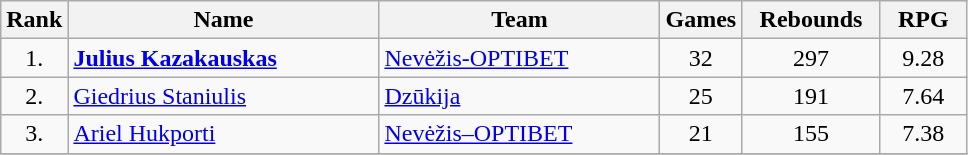<table class="wikitable" style="text-align: center;">
<tr>
<th>Rank</th>
<th width=200>Name</th>
<th width=180>Team</th>
<th>Games</th>
<th width=85>Rebounds</th>
<th width=50>RPG</th>
</tr>
<tr>
<td>1.</td>
<td align="left"> <strong><a href='#'>Julius Kazakauskas</a></strong></td>
<td align="left"><a href='#'>Nevėžis-OPTIBET</a></td>
<td>32</td>
<td>297</td>
<td>9.28</td>
</tr>
<tr>
<td>2.</td>
<td align="left"> <a href='#'>Giedrius Staniulis</a></td>
<td align="left"><a href='#'>Dzūkija</a></td>
<td>25</td>
<td>191</td>
<td>7.64</td>
</tr>
<tr>
<td>3.</td>
<td align="left"> <a href='#'>Ariel Hukporti</a></td>
<td align="left"><a href='#'>Nevėžis–OPTIBET</a></td>
<td>21</td>
<td>155</td>
<td>7.38</td>
</tr>
<tr>
</tr>
</table>
